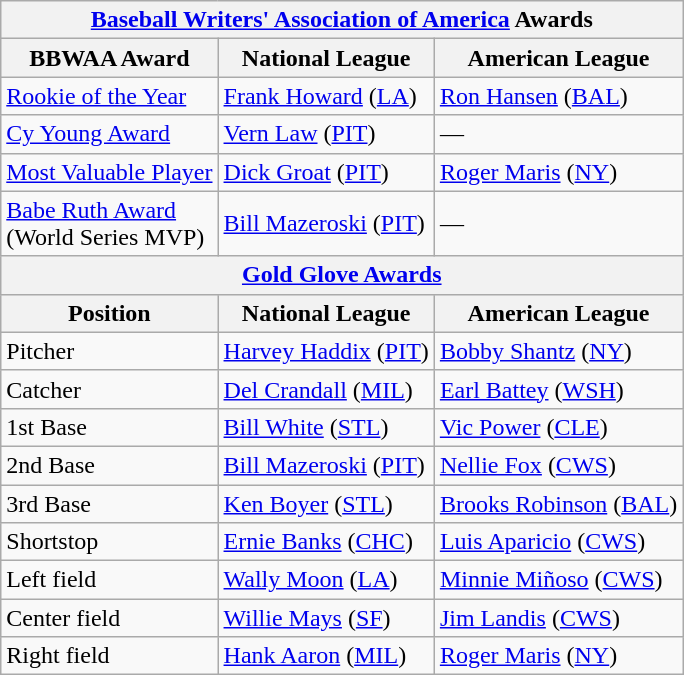<table class="wikitable">
<tr>
<th colspan="3"><a href='#'>Baseball Writers' Association of America</a> Awards</th>
</tr>
<tr>
<th>BBWAA Award</th>
<th>National League</th>
<th>American League</th>
</tr>
<tr>
<td><a href='#'>Rookie of the Year</a></td>
<td><a href='#'>Frank Howard</a> (<a href='#'>LA</a>)</td>
<td><a href='#'>Ron Hansen</a> (<a href='#'>BAL</a>)</td>
</tr>
<tr>
<td><a href='#'>Cy Young Award</a></td>
<td><a href='#'>Vern Law</a> (<a href='#'>PIT</a>)</td>
<td>—</td>
</tr>
<tr>
<td><a href='#'>Most Valuable Player</a></td>
<td><a href='#'>Dick Groat</a> (<a href='#'>PIT</a>)</td>
<td><a href='#'>Roger Maris</a> (<a href='#'>NY</a>)</td>
</tr>
<tr>
<td><a href='#'>Babe Ruth Award</a><br>(World Series MVP)</td>
<td><a href='#'>Bill Mazeroski</a> (<a href='#'>PIT</a>)</td>
<td>—</td>
</tr>
<tr>
<th colspan="3"><a href='#'>Gold Glove Awards</a></th>
</tr>
<tr>
<th>Position</th>
<th>National League</th>
<th>American League</th>
</tr>
<tr>
<td>Pitcher</td>
<td><a href='#'>Harvey Haddix</a> (<a href='#'>PIT</a>)</td>
<td><a href='#'>Bobby Shantz</a> (<a href='#'>NY</a>)</td>
</tr>
<tr>
<td>Catcher</td>
<td><a href='#'>Del Crandall</a> (<a href='#'>MIL</a>)</td>
<td><a href='#'>Earl Battey</a> (<a href='#'>WSH</a>)</td>
</tr>
<tr>
<td>1st Base</td>
<td><a href='#'>Bill White</a> (<a href='#'>STL</a>)</td>
<td><a href='#'>Vic Power</a> (<a href='#'>CLE</a>)</td>
</tr>
<tr>
<td>2nd Base</td>
<td><a href='#'>Bill Mazeroski</a> (<a href='#'>PIT</a>)</td>
<td><a href='#'>Nellie Fox</a> (<a href='#'>CWS</a>)</td>
</tr>
<tr>
<td>3rd Base</td>
<td><a href='#'>Ken Boyer</a> (<a href='#'>STL</a>)</td>
<td><a href='#'>Brooks Robinson</a> (<a href='#'>BAL</a>)</td>
</tr>
<tr>
<td>Shortstop</td>
<td><a href='#'>Ernie Banks</a> (<a href='#'>CHC</a>)</td>
<td><a href='#'>Luis Aparicio</a> (<a href='#'>CWS</a>)</td>
</tr>
<tr>
<td>Left field</td>
<td><a href='#'>Wally Moon</a> (<a href='#'>LA</a>)</td>
<td><a href='#'>Minnie Miñoso</a> (<a href='#'>CWS</a>)</td>
</tr>
<tr>
<td>Center field</td>
<td><a href='#'>Willie Mays</a> (<a href='#'>SF</a>)</td>
<td><a href='#'>Jim Landis</a> (<a href='#'>CWS</a>)</td>
</tr>
<tr>
<td>Right field</td>
<td><a href='#'>Hank Aaron</a> (<a href='#'>MIL</a>)</td>
<td><a href='#'>Roger Maris</a> (<a href='#'>NY</a>)</td>
</tr>
</table>
